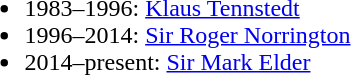<table>
<tr>
<td valign="top"><br><ul><li>1983–1996: <a href='#'>Klaus Tennstedt</a></li><li>1996–2014: <a href='#'>Sir Roger Norrington</a></li><li>2014–present: <a href='#'>Sir Mark Elder</a></li></ul></td>
</tr>
</table>
